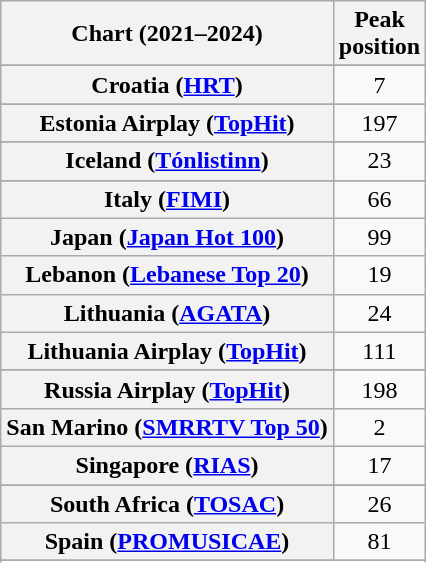<table class="wikitable sortable plainrowheaders" style="text-align:center">
<tr>
<th scope="col">Chart (2021–2024)</th>
<th scope="col">Peak<br>position</th>
</tr>
<tr>
</tr>
<tr>
</tr>
<tr>
</tr>
<tr>
</tr>
<tr>
</tr>
<tr>
</tr>
<tr>
</tr>
<tr>
</tr>
<tr>
</tr>
<tr>
<th scope="row">Croatia (<a href='#'>HRT</a>)</th>
<td>7</td>
</tr>
<tr>
</tr>
<tr>
</tr>
<tr>
</tr>
<tr>
<th scope="row">Estonia Airplay (<a href='#'>TopHit</a>)</th>
<td>197</td>
</tr>
<tr>
</tr>
<tr>
</tr>
<tr>
</tr>
<tr>
</tr>
<tr>
</tr>
<tr>
</tr>
<tr>
</tr>
<tr>
<th scope="row">Iceland (<a href='#'>Tónlistinn</a>)</th>
<td>23</td>
</tr>
<tr>
</tr>
<tr>
<th scope="row">Italy (<a href='#'>FIMI</a>)</th>
<td>66</td>
</tr>
<tr>
<th scope="row">Japan (<a href='#'>Japan Hot 100</a>)</th>
<td>99</td>
</tr>
<tr>
<th scope="row">Lebanon (<a href='#'>Lebanese Top 20</a>)</th>
<td>19</td>
</tr>
<tr>
<th scope="row">Lithuania (<a href='#'>AGATA</a>)</th>
<td>24</td>
</tr>
<tr>
<th scope="row">Lithuania Airplay (<a href='#'>TopHit</a>)</th>
<td>111</td>
</tr>
<tr>
</tr>
<tr>
</tr>
<tr>
</tr>
<tr>
</tr>
<tr>
</tr>
<tr>
</tr>
<tr>
<th scope="row">Russia Airplay (<a href='#'>TopHit</a>)</th>
<td>198</td>
</tr>
<tr>
<th scope="row">San Marino (<a href='#'>SMRRTV Top 50</a>)</th>
<td>2</td>
</tr>
<tr>
<th scope="row">Singapore (<a href='#'>RIAS</a>)</th>
<td>17</td>
</tr>
<tr>
</tr>
<tr>
</tr>
<tr>
<th scope="row">South Africa (<a href='#'>TOSAC</a>)</th>
<td>26</td>
</tr>
<tr>
<th scope="row">Spain (<a href='#'>PROMUSICAE</a>)</th>
<td>81</td>
</tr>
<tr>
</tr>
<tr>
</tr>
<tr>
</tr>
<tr>
</tr>
</table>
